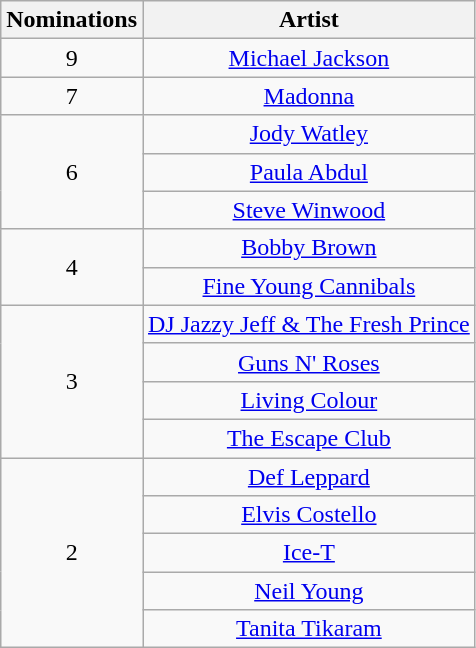<table class="wikitable" rowspan="2" style="text-align:center">
<tr>
<th scope="col" style="width:55px;">Nominations</th>
<th scope="col" style="text-align:center;">Artist</th>
</tr>
<tr>
<td style="text-align:center">9</td>
<td><a href='#'>Michael Jackson</a></td>
</tr>
<tr>
<td style="text-align:center">7</td>
<td><a href='#'>Madonna</a></td>
</tr>
<tr>
<td rowspan="3" style="text-align:center">6</td>
<td><a href='#'>Jody Watley</a></td>
</tr>
<tr>
<td><a href='#'>Paula Abdul</a></td>
</tr>
<tr>
<td><a href='#'>Steve Winwood</a></td>
</tr>
<tr>
<td rowspan="2" style="text-align:center">4</td>
<td><a href='#'>Bobby Brown</a></td>
</tr>
<tr>
<td><a href='#'>Fine Young Cannibals</a></td>
</tr>
<tr>
<td rowspan="4" style="text-align:center">3</td>
<td><a href='#'>DJ Jazzy Jeff & The Fresh Prince</a></td>
</tr>
<tr>
<td><a href='#'>Guns N' Roses</a></td>
</tr>
<tr>
<td><a href='#'>Living Colour</a></td>
</tr>
<tr>
<td><a href='#'>The Escape Club</a></td>
</tr>
<tr>
<td rowspan="5" style="text-align:center">2</td>
<td><a href='#'>Def Leppard</a></td>
</tr>
<tr>
<td><a href='#'>Elvis Costello</a></td>
</tr>
<tr>
<td><a href='#'>Ice-T</a></td>
</tr>
<tr>
<td><a href='#'>Neil Young</a></td>
</tr>
<tr>
<td><a href='#'>Tanita Tikaram</a></td>
</tr>
</table>
